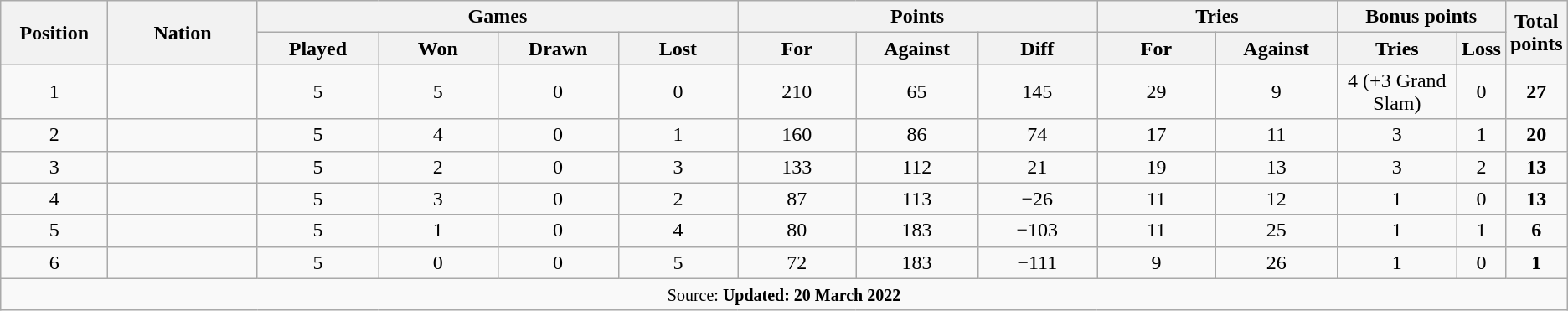<table class="wikitable" style="text-align:center">
<tr>
<th rowspan="2" style="width:7%">Position</th>
<th rowspan="2" style="width:10%">Nation</th>
<th colspan="4" style="width:22%">Games</th>
<th colspan="3" style="width:22%">Points</th>
<th colspan="2" style="width:8%">Tries</th>
<th colspan="2" style="width:18%">Bonus points <br></th>
<th rowspan="2" style="width:10%">Total<br>points</th>
</tr>
<tr>
<th style="width:8%">Played</th>
<th style="width:8%">Won</th>
<th style="width:8%">Drawn</th>
<th style="width:8%">Lost</th>
<th style="width:8%">For</th>
<th style="width:8%">Against</th>
<th style="width:8%">Diff</th>
<th style="width:8%">For</th>
<th style="width:8%">Against</th>
<th style="width:8%">Tries</th>
<th style="width:8%">Loss</th>
</tr>
<tr>
<td>1</td>
<td align="left"></td>
<td>5</td>
<td>5</td>
<td>0</td>
<td>0</td>
<td>210</td>
<td>65</td>
<td>145</td>
<td>29</td>
<td>9</td>
<td>4 (+3 Grand Slam)</td>
<td>0</td>
<td><strong>27</strong></td>
</tr>
<tr>
<td>2</td>
<td align="left"></td>
<td>5</td>
<td>4</td>
<td>0</td>
<td>1</td>
<td>160</td>
<td>86</td>
<td>74</td>
<td>17</td>
<td>11</td>
<td>3</td>
<td>1</td>
<td><strong>20</strong></td>
</tr>
<tr>
<td>3</td>
<td align="left"></td>
<td>5</td>
<td>2</td>
<td>0</td>
<td>3</td>
<td>133</td>
<td>112</td>
<td>21</td>
<td>19</td>
<td>13</td>
<td>3</td>
<td>2</td>
<td><strong>13</strong></td>
</tr>
<tr>
<td>4</td>
<td align="left"></td>
<td>5</td>
<td>3</td>
<td>0</td>
<td>2</td>
<td>87</td>
<td>113</td>
<td>−26</td>
<td>11</td>
<td>12</td>
<td>1</td>
<td>0</td>
<td><strong>13</strong></td>
</tr>
<tr>
<td>5</td>
<td align="left"></td>
<td>5</td>
<td>1</td>
<td>0</td>
<td>4</td>
<td>80</td>
<td>183</td>
<td>−103</td>
<td>11</td>
<td>25</td>
<td>1</td>
<td>1</td>
<td><strong>6</strong></td>
</tr>
<tr>
<td>6</td>
<td align="left"></td>
<td>5</td>
<td>0</td>
<td>0</td>
<td>5</td>
<td>72</td>
<td>183</td>
<td>−111</td>
<td>9</td>
<td>26</td>
<td>1</td>
<td>0</td>
<td><strong>1</strong></td>
</tr>
<tr>
<td colspan="14"><small>Source:   <strong>Updated: 20 March 2022 </strong> </small></td>
</tr>
</table>
